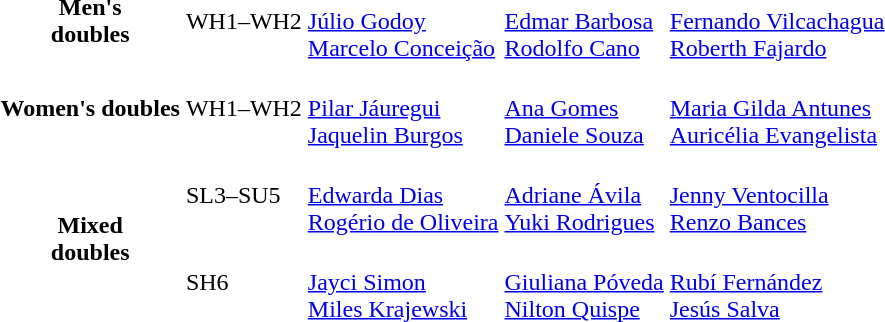<table>
<tr>
<th>Men's<br>doubles</th>
<td>WH1–WH2<br></td>
<td><br><a href='#'>Júlio Godoy</a><br><a href='#'>Marcelo Conceição</a></td>
<td><br><a href='#'>Edmar Barbosa</a><br><a href='#'>Rodolfo Cano</a></td>
<td><br><a href='#'>Fernando Vilcachagua</a><br><a href='#'>Roberth Fajardo</a></td>
</tr>
<tr>
<th>Women's doubles</th>
<td>WH1–WH2<br></td>
<td><br><a href='#'>Pilar Jáuregui</a><br><a href='#'>Jaquelin Burgos</a></td>
<td><br><a href='#'>Ana Gomes</a><br><a href='#'>Daniele Souza</a></td>
<td><br><a href='#'>Maria Gilda Antunes</a><br><a href='#'>Auricélia Evangelista</a></td>
</tr>
<tr>
<th rowspan="2">Mixed<br>doubles</th>
<td>SL3–SU5<br></td>
<td><br><a href='#'>Edwarda Dias</a><br><a href='#'>Rogério de Oliveira</a></td>
<td><br><a href='#'>Adriane Ávila</a><br><a href='#'>Yuki Rodrigues</a></td>
<td><br><a href='#'>Jenny Ventocilla</a><br><a href='#'>Renzo Bances</a></td>
</tr>
<tr>
<td>SH6<br></td>
<td><br><a href='#'>Jayci Simon</a><br><a href='#'>Miles Krajewski</a></td>
<td><br><a href='#'>Giuliana Póveda</a><br><a href='#'>Nilton Quispe</a></td>
<td><br><a href='#'>Rubí Fernández</a><br><a href='#'>Jesús Salva</a></td>
</tr>
</table>
